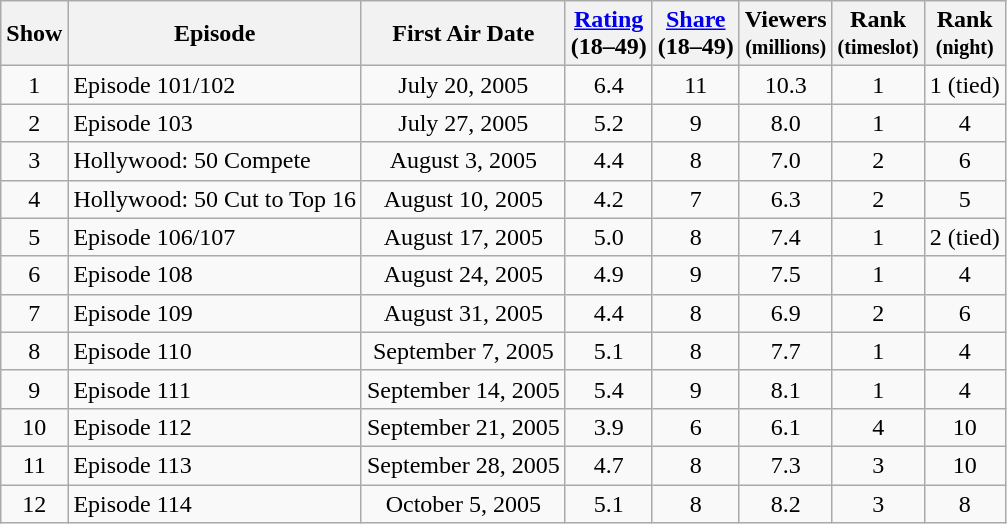<table class="wikitable" style="text-align:center">
<tr>
<th>Show</th>
<th>Episode</th>
<th>First Air Date</th>
<th><a href='#'>Rating</a><br>(18–49)</th>
<th><a href='#'>Share</a><br>(18–49)</th>
<th>Viewers<br><small>(millions)</small></th>
<th>Rank<br><small>(timeslot)</small></th>
<th>Rank<br><small>(night)</small></th>
</tr>
<tr>
<td>1</td>
<td style="text-align:left;">Episode 101/102</td>
<td>July 20, 2005</td>
<td>6.4</td>
<td>11</td>
<td>10.3</td>
<td>1</td>
<td>1 (tied)</td>
</tr>
<tr>
<td>2</td>
<td style="text-align:left;">Episode 103</td>
<td>July 27, 2005</td>
<td>5.2</td>
<td>9</td>
<td>8.0</td>
<td>1</td>
<td>4</td>
</tr>
<tr>
<td>3</td>
<td style="text-align:left;">Hollywood: 50 Compete</td>
<td>August 3, 2005</td>
<td>4.4</td>
<td>8</td>
<td>7.0</td>
<td>2</td>
<td>6</td>
</tr>
<tr>
<td>4</td>
<td style="text-align:left;">Hollywood: 50 Cut to Top 16</td>
<td>August 10, 2005</td>
<td>4.2</td>
<td>7</td>
<td>6.3</td>
<td>2</td>
<td>5</td>
</tr>
<tr>
<td>5</td>
<td style="text-align:left;">Episode 106/107</td>
<td>August 17, 2005</td>
<td>5.0</td>
<td>8</td>
<td>7.4</td>
<td>1</td>
<td>2 (tied)</td>
</tr>
<tr>
<td>6</td>
<td style="text-align:left;">Episode 108</td>
<td>August 24, 2005</td>
<td>4.9</td>
<td>9</td>
<td>7.5</td>
<td>1</td>
<td>4</td>
</tr>
<tr>
<td>7</td>
<td style="text-align:left;">Episode 109</td>
<td>August 31, 2005</td>
<td>4.4</td>
<td>8</td>
<td>6.9</td>
<td>2</td>
<td>6</td>
</tr>
<tr>
<td>8</td>
<td style="text-align:left;">Episode 110</td>
<td>September 7, 2005</td>
<td>5.1</td>
<td>8</td>
<td>7.7</td>
<td>1</td>
<td>4</td>
</tr>
<tr>
<td>9</td>
<td style="text-align:left;">Episode 111</td>
<td>September 14, 2005</td>
<td>5.4</td>
<td>9</td>
<td>8.1</td>
<td>1</td>
<td>4</td>
</tr>
<tr>
<td>10</td>
<td style="text-align:left;">Episode 112</td>
<td>September 21, 2005</td>
<td>3.9</td>
<td>6</td>
<td>6.1</td>
<td>4</td>
<td>10</td>
</tr>
<tr>
<td>11</td>
<td style="text-align:left;">Episode 113</td>
<td>September 28, 2005</td>
<td>4.7</td>
<td>8</td>
<td>7.3</td>
<td>3</td>
<td>10</td>
</tr>
<tr>
<td>12</td>
<td style="text-align:left;">Episode 114</td>
<td>October 5, 2005</td>
<td>5.1</td>
<td>8</td>
<td>8.2</td>
<td>3</td>
<td>8</td>
</tr>
</table>
